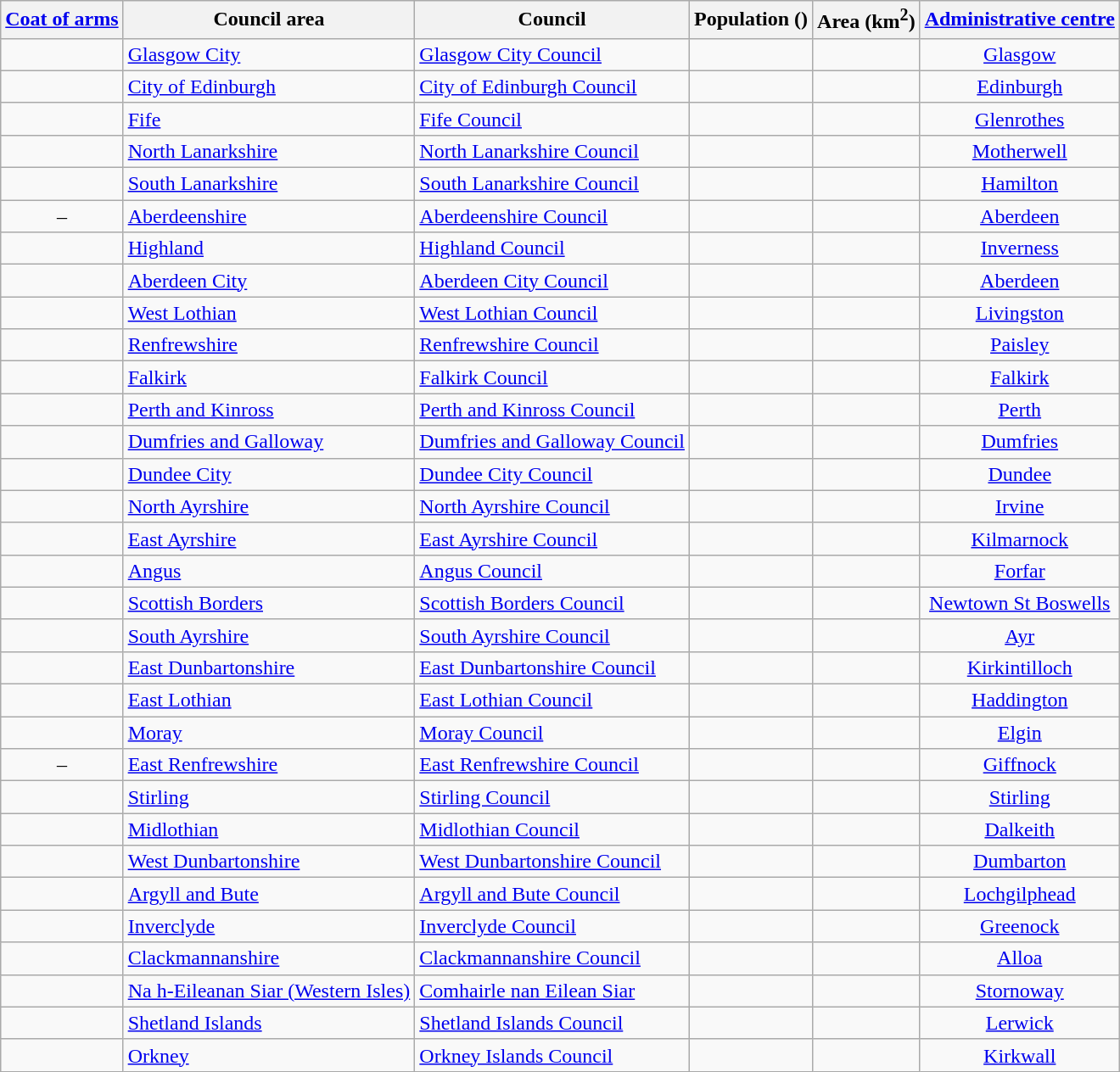<table class="wikitable sortable">
<tr>
<th class="unsortable"><a href='#'>Coat of arms</a></th>
<th>Council area</th>
<th>Council</th>
<th>Population ()</th>
<th>Area (km<sup>2</sup>)</th>
<th><a href='#'>Administrative centre</a></th>
</tr>
<tr>
<td align="center"></td>
<td align="left"><a href='#'>Glasgow City</a></td>
<td align="left"><a href='#'>Glasgow City Council</a></td>
<td align="center"></td>
<td align="center"></td>
<td align="center"><a href='#'>Glasgow</a></td>
</tr>
<tr>
<td align="center"></td>
<td align="left"><a href='#'>City of Edinburgh</a></td>
<td align="left"><a href='#'>City of Edinburgh Council</a></td>
<td align="center"></td>
<td align="center"></td>
<td align="center"><a href='#'>Edinburgh</a></td>
</tr>
<tr>
<td align="center"></td>
<td align="left"><a href='#'>Fife</a></td>
<td align="left"><a href='#'>Fife Council</a></td>
<td align="center"></td>
<td align="center"></td>
<td align="center"><a href='#'>Glenrothes</a></td>
</tr>
<tr>
<td align="center"></td>
<td align="left"><a href='#'>North Lanarkshire</a></td>
<td align="left"><a href='#'>North Lanarkshire Council</a></td>
<td align="center"></td>
<td align="center"></td>
<td align="center"><a href='#'>Motherwell</a></td>
</tr>
<tr>
<td align="center"></td>
<td align="left"><a href='#'>South Lanarkshire</a></td>
<td align="left"><a href='#'>South Lanarkshire Council</a></td>
<td align="center"></td>
<td align="center"></td>
<td align="center"><a href='#'>Hamilton</a></td>
</tr>
<tr>
<td align="center">–</td>
<td align="left"><a href='#'>Aberdeenshire</a></td>
<td align="left"><a href='#'>Aberdeenshire Council</a></td>
<td align="center"></td>
<td align="center"></td>
<td align="center"><a href='#'>Aberdeen</a></td>
</tr>
<tr>
<td align="center"></td>
<td align="left"><a href='#'>Highland</a></td>
<td align="left"><a href='#'>Highland Council</a></td>
<td align="center"></td>
<td align="center"></td>
<td align="center"><a href='#'>Inverness</a></td>
</tr>
<tr>
<td align="center"></td>
<td align="left"><a href='#'>Aberdeen City</a></td>
<td align="left"><a href='#'>Aberdeen City Council</a></td>
<td align="center"></td>
<td align="center"></td>
<td align="center"><a href='#'>Aberdeen</a></td>
</tr>
<tr>
<td align="center"></td>
<td align="left"><a href='#'>West Lothian</a></td>
<td align="left"><a href='#'>West Lothian Council</a></td>
<td align="center"></td>
<td align="center"></td>
<td align="center"><a href='#'>Livingston</a></td>
</tr>
<tr>
<td align="center"></td>
<td align="left"><a href='#'>Renfrewshire</a></td>
<td align="left"><a href='#'>Renfrewshire Council</a></td>
<td align="center"></td>
<td align="center"></td>
<td align="center"><a href='#'>Paisley</a></td>
</tr>
<tr>
<td align="center"></td>
<td align="left"><a href='#'>Falkirk</a></td>
<td align="left"><a href='#'>Falkirk Council</a></td>
<td align="center"></td>
<td align="center"></td>
<td align="center"><a href='#'>Falkirk</a></td>
</tr>
<tr>
<td align="center"></td>
<td align="left"><a href='#'>Perth and Kinross</a></td>
<td align="left"><a href='#'>Perth and Kinross Council</a></td>
<td align="center"></td>
<td align="center"></td>
<td align="center"><a href='#'>Perth</a></td>
</tr>
<tr>
<td align="center"></td>
<td align="left"><a href='#'>Dumfries and Galloway</a></td>
<td align="left"><a href='#'>Dumfries and Galloway Council</a></td>
<td align="center"></td>
<td align="center"></td>
<td align="center"><a href='#'>Dumfries</a></td>
</tr>
<tr>
<td align="center"></td>
<td align="left"><a href='#'>Dundee City</a></td>
<td align="left"><a href='#'>Dundee City Council</a></td>
<td align="center"></td>
<td align="center"></td>
<td align="center"><a href='#'>Dundee</a></td>
</tr>
<tr>
<td align="center"></td>
<td align="left"><a href='#'>North Ayrshire</a></td>
<td align="left"><a href='#'>North Ayrshire Council</a></td>
<td align="center"></td>
<td align="center"></td>
<td align="center"><a href='#'>Irvine</a></td>
</tr>
<tr>
<td align="center"></td>
<td align="left"><a href='#'>East Ayrshire</a></td>
<td align="left"><a href='#'>East Ayrshire Council</a></td>
<td align="center"></td>
<td align="center"></td>
<td align="center"><a href='#'>Kilmarnock</a></td>
</tr>
<tr>
<td align="center"></td>
<td align="left"><a href='#'>Angus</a></td>
<td align="left"><a href='#'>Angus Council</a></td>
<td align="center"></td>
<td align="center"></td>
<td align="center"><a href='#'>Forfar</a></td>
</tr>
<tr>
<td></td>
<td align="left"><a href='#'>Scottish Borders</a></td>
<td align="left"><a href='#'>Scottish Borders Council</a></td>
<td align="center"></td>
<td align="center"></td>
<td align="center"><a href='#'>Newtown St Boswells</a></td>
</tr>
<tr>
<td align="center"></td>
<td align="left"><a href='#'>South Ayrshire</a></td>
<td align="left"><a href='#'>South Ayrshire Council</a></td>
<td align="center"></td>
<td align="center"></td>
<td align="center"><a href='#'>Ayr</a></td>
</tr>
<tr>
<td align="center"></td>
<td align="left"><a href='#'>East Dunbartonshire</a></td>
<td align="left"><a href='#'>East Dunbartonshire Council</a></td>
<td align="center"></td>
<td align="center"></td>
<td align="center"><a href='#'>Kirkintilloch</a></td>
</tr>
<tr>
<td align="center"></td>
<td align="left"><a href='#'>East Lothian</a></td>
<td align="left"><a href='#'>East Lothian Council</a></td>
<td align="center"></td>
<td align="center"></td>
<td align="center"><a href='#'>Haddington</a></td>
</tr>
<tr>
<td align="center"></td>
<td align="left"><a href='#'>Moray</a></td>
<td align="left"><a href='#'>Moray Council</a></td>
<td align="center"></td>
<td align="center"></td>
<td align="center"><a href='#'>Elgin</a></td>
</tr>
<tr>
<td align="center">–</td>
<td align="left"><a href='#'>East Renfrewshire</a></td>
<td align="left"><a href='#'>East Renfrewshire Council</a></td>
<td align="center"></td>
<td align="center"></td>
<td align="center"><a href='#'>Giffnock</a></td>
</tr>
<tr>
<td align="center"></td>
<td align="left"><a href='#'>Stirling</a></td>
<td align="left"><a href='#'>Stirling Council</a></td>
<td align="center"></td>
<td align="center"></td>
<td align="center"><a href='#'>Stirling</a></td>
</tr>
<tr>
<td align="center"></td>
<td align="left"><a href='#'>Midlothian</a></td>
<td align="left"><a href='#'>Midlothian Council</a></td>
<td align="center"></td>
<td align="center"></td>
<td align="center"><a href='#'>Dalkeith</a></td>
</tr>
<tr>
<td align="center"></td>
<td align="left"><a href='#'>West Dunbartonshire</a></td>
<td align="left"><a href='#'>West Dunbartonshire Council</a></td>
<td align="center"></td>
<td align="center"></td>
<td align="center"><a href='#'>Dumbarton</a></td>
</tr>
<tr>
<td align="center"></td>
<td align="left"><a href='#'>Argyll and Bute</a></td>
<td align="left"><a href='#'>Argyll and Bute Council</a></td>
<td align="center"></td>
<td align="center"></td>
<td align="center"><a href='#'>Lochgilphead</a></td>
</tr>
<tr>
<td align="center"></td>
<td align="left"><a href='#'>Inverclyde</a></td>
<td align="left"><a href='#'>Inverclyde Council</a></td>
<td align="center"></td>
<td align="center"></td>
<td align="center"><a href='#'>Greenock</a></td>
</tr>
<tr>
<td align="center"></td>
<td align="left"><a href='#'>Clackmannanshire</a></td>
<td align="left"><a href='#'>Clackmannanshire Council</a></td>
<td align="center"></td>
<td align="center"></td>
<td align="center"><a href='#'>Alloa</a></td>
</tr>
<tr>
<td align="center"></td>
<td align="left"><a href='#'>Na h-Eileanan Siar (Western Isles)</a></td>
<td align="left"><a href='#'>Comhairle nan Eilean Siar</a></td>
<td align="center"></td>
<td align="center"></td>
<td align="center"><a href='#'>Stornoway</a></td>
</tr>
<tr>
<td align="center"></td>
<td align="left"><a href='#'>Shetland Islands</a></td>
<td align="left"><a href='#'>Shetland Islands Council</a></td>
<td align="center"></td>
<td align="center"></td>
<td align="center"><a href='#'>Lerwick</a></td>
</tr>
<tr>
<td align="center"></td>
<td align="left"><a href='#'>Orkney</a></td>
<td align="left"><a href='#'>Orkney Islands Council</a></td>
<td align="center"></td>
<td align="center"></td>
<td align="center"><a href='#'>Kirkwall</a></td>
</tr>
</table>
